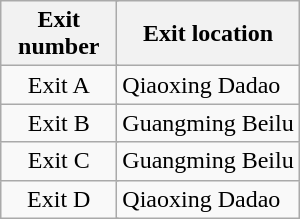<table class="wikitable">
<tr>
<th style="width:70px" colspan="2">Exit number</th>
<th>Exit location</th>
</tr>
<tr>
<td align="center" colspan="2">Exit A</td>
<td>Qiaoxing Dadao</td>
</tr>
<tr>
<td align="center" colspan="2">Exit B</td>
<td>Guangming Beilu</td>
</tr>
<tr>
<td align="center" colspan="2">Exit C</td>
<td>Guangming Beilu</td>
</tr>
<tr>
<td align="center" colspan="2">Exit D</td>
<td>Qiaoxing Dadao</td>
</tr>
</table>
